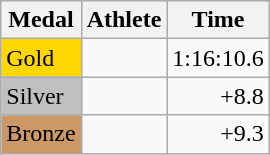<table class="wikitable">
<tr>
<th>Medal</th>
<th>Athlete</th>
<th>Time</th>
</tr>
<tr>
<td bgcolor="gold">Gold</td>
<td></td>
<td align=right>1:16:10.6</td>
</tr>
<tr>
<td bgcolor="silver">Silver</td>
<td></td>
<td align=right>+8.8</td>
</tr>
<tr>
<td bgcolor="CC9966">Bronze</td>
<td></td>
<td align=right>+9.3</td>
</tr>
</table>
